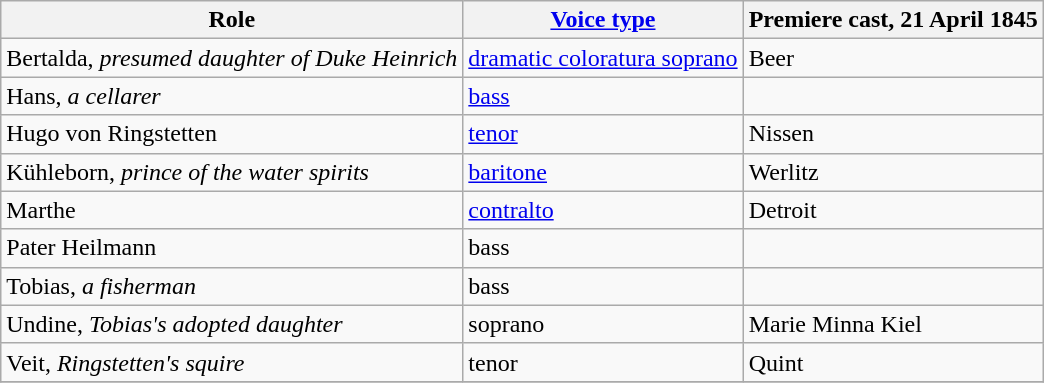<table class="wikitable">
<tr>
<th>Role</th>
<th><a href='#'>Voice type</a></th>
<th>Premiere cast, 21 April 1845</th>
</tr>
<tr>
<td>Bertalda, <em>presumed daughter of Duke Heinrich</em></td>
<td><a href='#'>dramatic coloratura soprano</a></td>
<td>Beer</td>
</tr>
<tr>
<td>Hans, <em>a cellarer</em></td>
<td><a href='#'>bass</a></td>
<td></td>
</tr>
<tr>
<td>Hugo von Ringstetten</td>
<td><a href='#'>tenor</a></td>
<td>Nissen</td>
</tr>
<tr>
<td>Kühleborn, <em>prince of the water spirits</em></td>
<td><a href='#'>baritone</a></td>
<td>Werlitz</td>
</tr>
<tr>
<td>Marthe</td>
<td><a href='#'>contralto</a></td>
<td>Detroit</td>
</tr>
<tr>
<td>Pater Heilmann</td>
<td>bass</td>
<td></td>
</tr>
<tr>
<td>Tobias, <em>a fisherman</em></td>
<td>bass</td>
<td></td>
</tr>
<tr>
<td>Undine, <em>Tobias's adopted daughter</em></td>
<td>soprano</td>
<td>Marie Minna Kiel</td>
</tr>
<tr>
<td>Veit, <em>Ringstetten's squire</em></td>
<td>tenor</td>
<td>Quint</td>
</tr>
<tr>
</tr>
</table>
